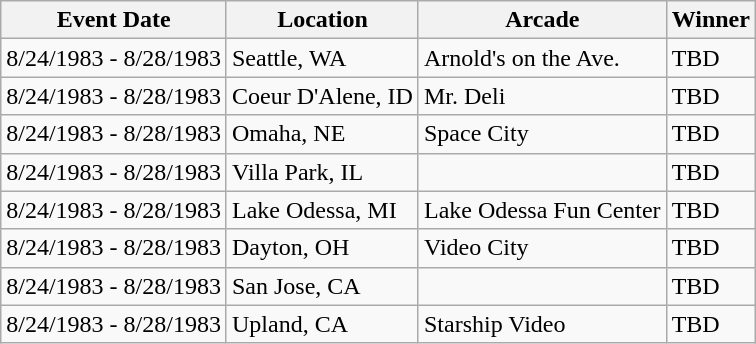<table class="wikitable">
<tr>
<th>Event Date</th>
<th>Location</th>
<th>Arcade</th>
<th>Winner</th>
</tr>
<tr>
<td>8/24/1983 - 8/28/1983</td>
<td>Seattle, WA</td>
<td>Arnold's on the Ave.</td>
<td>TBD</td>
</tr>
<tr>
<td>8/24/1983 - 8/28/1983</td>
<td>Coeur D'Alene, ID</td>
<td>Mr. Deli</td>
<td>TBD</td>
</tr>
<tr>
<td>8/24/1983 - 8/28/1983</td>
<td>Omaha, NE</td>
<td>Space City</td>
<td>TBD</td>
</tr>
<tr>
<td>8/24/1983 - 8/28/1983</td>
<td>Villa Park, IL</td>
<td></td>
<td>TBD</td>
</tr>
<tr>
<td>8/24/1983 - 8/28/1983</td>
<td>Lake Odessa, MI</td>
<td>Lake Odessa Fun Center</td>
<td>TBD</td>
</tr>
<tr>
<td>8/24/1983 - 8/28/1983</td>
<td>Dayton, OH</td>
<td>Video City</td>
<td>TBD</td>
</tr>
<tr>
<td>8/24/1983 - 8/28/1983</td>
<td>San Jose, CA</td>
<td></td>
<td>TBD</td>
</tr>
<tr>
<td>8/24/1983 - 8/28/1983</td>
<td>Upland, CA</td>
<td>Starship Video</td>
<td>TBD</td>
</tr>
</table>
